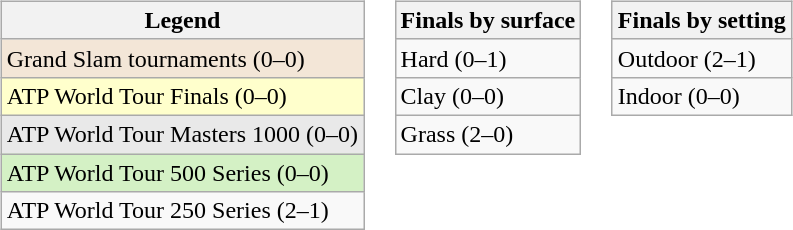<table>
<tr valign="top">
<td><br><table class="wikitable">
<tr>
<th>Legend</th>
</tr>
<tr style="background:#f3e6d7;">
<td>Grand Slam tournaments (0–0)</td>
</tr>
<tr style="background:#ffc;">
<td>ATP World Tour Finals (0–0)</td>
</tr>
<tr style="background:#e9e9e9;">
<td>ATP World Tour Masters 1000 (0–0)</td>
</tr>
<tr style="background:#d4f1c5;">
<td>ATP World Tour 500 Series (0–0)</td>
</tr>
<tr>
<td>ATP World Tour 250 Series (2–1)</td>
</tr>
</table>
</td>
<td><br><table class="wikitable">
<tr>
<th>Finals by surface</th>
</tr>
<tr>
<td>Hard (0–1)</td>
</tr>
<tr>
<td>Clay (0–0)</td>
</tr>
<tr>
<td>Grass (2–0)</td>
</tr>
</table>
</td>
<td><br><table class="wikitable">
<tr>
<th>Finals by setting</th>
</tr>
<tr>
<td>Outdoor (2–1)</td>
</tr>
<tr>
<td>Indoor (0–0)</td>
</tr>
</table>
</td>
</tr>
</table>
